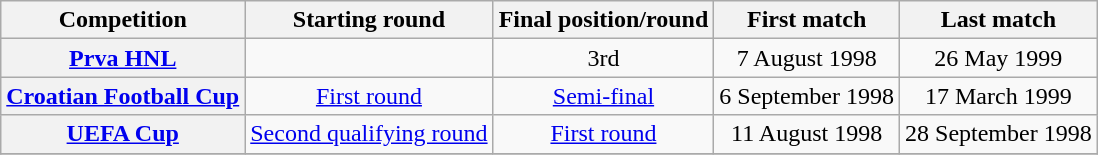<table class="wikitable plainrowheaders" style="text-align:center;">
<tr>
<th scope=col>Competition</th>
<th scope=col>Starting round</th>
<th scope=col>Final position/round</th>
<th scope=col>First match</th>
<th scope=col>Last match</th>
</tr>
<tr>
<th scope=row align=left><a href='#'>Prva HNL</a></th>
<td></td>
<td>3rd</td>
<td>7 August 1998</td>
<td>26 May 1999</td>
</tr>
<tr>
<th scope=row align=left><a href='#'>Croatian Football Cup</a></th>
<td><a href='#'>First round</a></td>
<td><a href='#'>Semi-final</a></td>
<td>6 September 1998</td>
<td>17 March 1999</td>
</tr>
<tr>
<th scope=row align=left><a href='#'>UEFA Cup</a></th>
<td><a href='#'>Second qualifying round</a></td>
<td><a href='#'>First round</a></td>
<td>11 August 1998</td>
<td>28 September 1998</td>
</tr>
<tr>
</tr>
</table>
